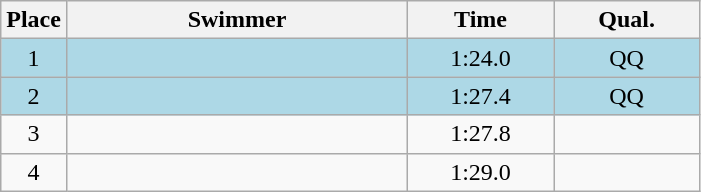<table class=wikitable style="text-align:center">
<tr>
<th>Place</th>
<th width=220>Swimmer</th>
<th width=90>Time</th>
<th width=90>Qual.</th>
</tr>
<tr bgcolor=lightblue>
<td>1</td>
<td align=left></td>
<td>1:24.0</td>
<td>QQ</td>
</tr>
<tr bgcolor=lightblue>
<td>2</td>
<td align=left></td>
<td>1:27.4</td>
<td>QQ</td>
</tr>
<tr>
<td>3</td>
<td align=left></td>
<td>1:27.8</td>
<td></td>
</tr>
<tr>
<td>4</td>
<td align=left></td>
<td>1:29.0</td>
<td></td>
</tr>
</table>
